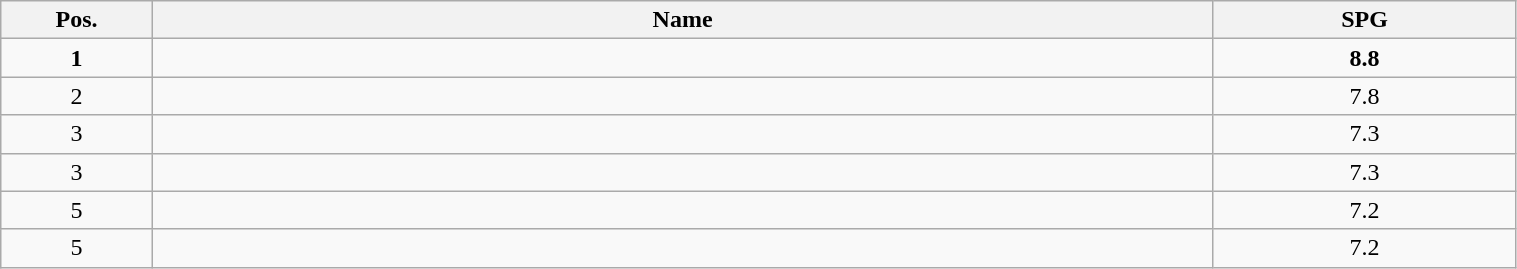<table class=wikitable width="80%">
<tr>
<th width="10%">Pos.</th>
<th width="70%">Name</th>
<th width="20%">SPG</th>
</tr>
<tr>
<td align=center><strong>1</strong></td>
<td><strong></strong></td>
<td align=center><strong>8.8</strong></td>
</tr>
<tr>
<td align=center>2</td>
<td></td>
<td align=center>7.8</td>
</tr>
<tr>
<td align=center>3</td>
<td></td>
<td align=center>7.3</td>
</tr>
<tr>
<td align=center>3</td>
<td></td>
<td align=center>7.3</td>
</tr>
<tr>
<td align=center>5</td>
<td></td>
<td align=center>7.2</td>
</tr>
<tr>
<td align=center>5</td>
<td></td>
<td align=center>7.2</td>
</tr>
</table>
